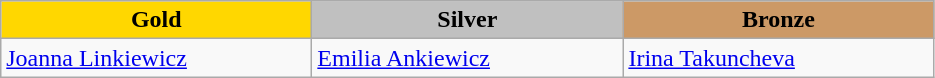<table class="wikitable" style="text-align:left">
<tr align="center">
<td width=200 bgcolor=gold><strong>Gold</strong></td>
<td width=200 bgcolor=silver><strong>Silver</strong></td>
<td width=200 bgcolor=CC9966><strong>Bronze</strong></td>
</tr>
<tr>
<td><a href='#'>Joanna Linkiewicz</a><br><em></em></td>
<td><a href='#'>Emilia Ankiewicz</a><br><em></em></td>
<td><a href='#'>Irina Takuncheva</a><br><em></em></td>
</tr>
</table>
